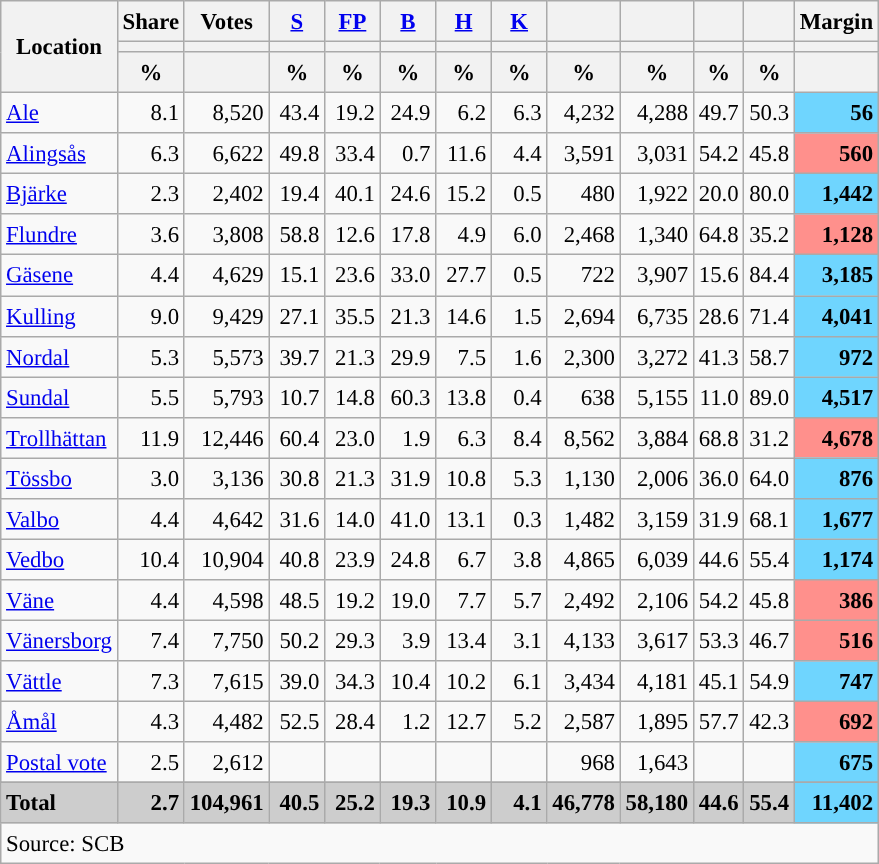<table class="wikitable sortable" style="text-align:right; font-size:95%; line-height:20px;">
<tr>
<th rowspan="3">Location</th>
<th>Share</th>
<th>Votes</th>
<th width="30px" class="unsortable"><a href='#'>S</a></th>
<th width="30px" class="unsortable"><a href='#'>FP</a></th>
<th width="30px" class="unsortable"><a href='#'>B</a></th>
<th width="30px" class="unsortable"><a href='#'>H</a></th>
<th width="30px" class="unsortable"><a href='#'>K</a></th>
<th></th>
<th></th>
<th></th>
<th></th>
<th>Margin</th>
</tr>
<tr>
<th></th>
<th></th>
<th style="background:"></th>
<th style="background:"></th>
<th style="background:"></th>
<th style="background:"></th>
<th style="background:"></th>
<th style="background:"></th>
<th style="background:"></th>
<th style="background:"></th>
<th style="background:"></th>
<th></th>
</tr>
<tr>
<th data-sort-type="number">%</th>
<th></th>
<th data-sort-type="number">%</th>
<th data-sort-type="number">%</th>
<th data-sort-type="number">%</th>
<th data-sort-type="number">%</th>
<th data-sort-type="number">%</th>
<th data-sort-type="number">%</th>
<th data-sort-type="number">%</th>
<th data-sort-type="number">%</th>
<th data-sort-type="number">%</th>
<th data-sort-type="number"></th>
</tr>
<tr>
<td align=left><a href='#'>Ale</a></td>
<td>8.1</td>
<td>8,520</td>
<td>43.4</td>
<td>19.2</td>
<td>24.9</td>
<td>6.2</td>
<td>6.3</td>
<td>4,232</td>
<td>4,288</td>
<td>49.7</td>
<td>50.3</td>
<td bgcolor=#6fd5fe><strong>56</strong></td>
</tr>
<tr>
<td align=left><a href='#'>Alingsås</a></td>
<td>6.3</td>
<td>6,622</td>
<td>49.8</td>
<td>33.4</td>
<td>0.7</td>
<td>11.6</td>
<td>4.4</td>
<td>3,591</td>
<td>3,031</td>
<td>54.2</td>
<td>45.8</td>
<td bgcolor=#ff908c><strong>560</strong></td>
</tr>
<tr>
<td align=left><a href='#'>Bjärke</a></td>
<td>2.3</td>
<td>2,402</td>
<td>19.4</td>
<td>40.1</td>
<td>24.6</td>
<td>15.2</td>
<td>0.5</td>
<td>480</td>
<td>1,922</td>
<td>20.0</td>
<td>80.0</td>
<td bgcolor=#6fd5fe><strong>1,442</strong></td>
</tr>
<tr>
<td align=left><a href='#'>Flundre</a></td>
<td>3.6</td>
<td>3,808</td>
<td>58.8</td>
<td>12.6</td>
<td>17.8</td>
<td>4.9</td>
<td>6.0</td>
<td>2,468</td>
<td>1,340</td>
<td>64.8</td>
<td>35.2</td>
<td bgcolor=#ff908c><strong>1,128</strong></td>
</tr>
<tr>
<td align=left><a href='#'>Gäsene</a></td>
<td>4.4</td>
<td>4,629</td>
<td>15.1</td>
<td>23.6</td>
<td>33.0</td>
<td>27.7</td>
<td>0.5</td>
<td>722</td>
<td>3,907</td>
<td>15.6</td>
<td>84.4</td>
<td bgcolor=#6fd5fe><strong>3,185</strong></td>
</tr>
<tr>
<td align=left><a href='#'>Kulling</a></td>
<td>9.0</td>
<td>9,429</td>
<td>27.1</td>
<td>35.5</td>
<td>21.3</td>
<td>14.6</td>
<td>1.5</td>
<td>2,694</td>
<td>6,735</td>
<td>28.6</td>
<td>71.4</td>
<td bgcolor=#6fd5fe><strong>4,041</strong></td>
</tr>
<tr>
<td align=left><a href='#'>Nordal</a></td>
<td>5.3</td>
<td>5,573</td>
<td>39.7</td>
<td>21.3</td>
<td>29.9</td>
<td>7.5</td>
<td>1.6</td>
<td>2,300</td>
<td>3,272</td>
<td>41.3</td>
<td>58.7</td>
<td bgcolor=#6fd5fe><strong>972</strong></td>
</tr>
<tr>
<td align=left><a href='#'>Sundal</a></td>
<td>5.5</td>
<td>5,793</td>
<td>10.7</td>
<td>14.8</td>
<td>60.3</td>
<td>13.8</td>
<td>0.4</td>
<td>638</td>
<td>5,155</td>
<td>11.0</td>
<td>89.0</td>
<td bgcolor=#6fd5fe><strong>4,517</strong></td>
</tr>
<tr>
<td align=left><a href='#'>Trollhättan</a></td>
<td>11.9</td>
<td>12,446</td>
<td>60.4</td>
<td>23.0</td>
<td>1.9</td>
<td>6.3</td>
<td>8.4</td>
<td>8,562</td>
<td>3,884</td>
<td>68.8</td>
<td>31.2</td>
<td bgcolor=#ff908c><strong>4,678</strong></td>
</tr>
<tr>
<td align=left><a href='#'>Tössbo</a></td>
<td>3.0</td>
<td>3,136</td>
<td>30.8</td>
<td>21.3</td>
<td>31.9</td>
<td>10.8</td>
<td>5.3</td>
<td>1,130</td>
<td>2,006</td>
<td>36.0</td>
<td>64.0</td>
<td bgcolor=#6fd5fe><strong>876</strong></td>
</tr>
<tr>
<td align=left><a href='#'>Valbo</a></td>
<td>4.4</td>
<td>4,642</td>
<td>31.6</td>
<td>14.0</td>
<td>41.0</td>
<td>13.1</td>
<td>0.3</td>
<td>1,482</td>
<td>3,159</td>
<td>31.9</td>
<td>68.1</td>
<td bgcolor=#6fd5fe><strong>1,677</strong></td>
</tr>
<tr>
<td align=left><a href='#'>Vedbo</a></td>
<td>10.4</td>
<td>10,904</td>
<td>40.8</td>
<td>23.9</td>
<td>24.8</td>
<td>6.7</td>
<td>3.8</td>
<td>4,865</td>
<td>6,039</td>
<td>44.6</td>
<td>55.4</td>
<td bgcolor=#6fd5fe><strong>1,174</strong></td>
</tr>
<tr>
<td align=left><a href='#'>Väne</a></td>
<td>4.4</td>
<td>4,598</td>
<td>48.5</td>
<td>19.2</td>
<td>19.0</td>
<td>7.7</td>
<td>5.7</td>
<td>2,492</td>
<td>2,106</td>
<td>54.2</td>
<td>45.8</td>
<td bgcolor=#ff908c><strong>386</strong></td>
</tr>
<tr>
<td align=left><a href='#'>Vänersborg</a></td>
<td>7.4</td>
<td>7,750</td>
<td>50.2</td>
<td>29.3</td>
<td>3.9</td>
<td>13.4</td>
<td>3.1</td>
<td>4,133</td>
<td>3,617</td>
<td>53.3</td>
<td>46.7</td>
<td bgcolor=#ff908c><strong>516</strong></td>
</tr>
<tr>
<td align=left><a href='#'>Vättle</a></td>
<td>7.3</td>
<td>7,615</td>
<td>39.0</td>
<td>34.3</td>
<td>10.4</td>
<td>10.2</td>
<td>6.1</td>
<td>3,434</td>
<td>4,181</td>
<td>45.1</td>
<td>54.9</td>
<td bgcolor=#6fd5fe><strong>747</strong></td>
</tr>
<tr>
<td align=left><a href='#'>Åmål</a></td>
<td>4.3</td>
<td>4,482</td>
<td>52.5</td>
<td>28.4</td>
<td>1.2</td>
<td>12.7</td>
<td>5.2</td>
<td>2,587</td>
<td>1,895</td>
<td>57.7</td>
<td>42.3</td>
<td bgcolor=#ff908c><strong>692</strong></td>
</tr>
<tr>
<td align=left><a href='#'>Postal vote</a></td>
<td>2.5</td>
<td>2,612</td>
<td></td>
<td></td>
<td></td>
<td></td>
<td></td>
<td>968</td>
<td>1,643</td>
<td></td>
<td></td>
<td bgcolor=#6fd5fe><strong>675</strong></td>
</tr>
<tr>
</tr>
<tr style="background:#CDCDCD;">
<td align=left><strong>Total</strong></td>
<td><strong>2.7</strong></td>
<td><strong>104,961</strong></td>
<td><strong>40.5</strong></td>
<td><strong>25.2</strong></td>
<td><strong>19.3</strong></td>
<td><strong>10.9</strong></td>
<td><strong>4.1</strong></td>
<td><strong>46,778</strong></td>
<td><strong>58,180</strong></td>
<td><strong>44.6</strong></td>
<td><strong>55.4</strong></td>
<td bgcolor=#6fd5fe><strong>11,402</strong></td>
</tr>
<tr>
<td align=left colspan=13>Source: SCB </td>
</tr>
</table>
